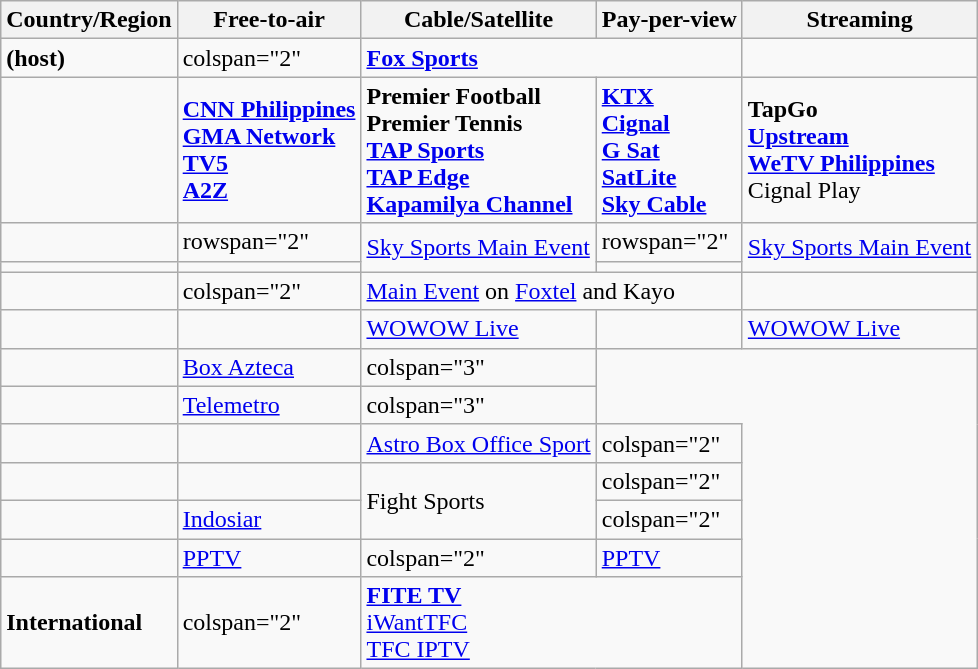<table class="wikitable">
<tr>
<th>Country/Region</th>
<th>Free-to-air</th>
<th>Cable/Satellite</th>
<th>Pay-per-view</th>
<th>Streaming</th>
</tr>
<tr>
<td><strong> (host)</strong></td>
<td>colspan="2" </td>
<td colspan="2"><strong><a href='#'>Fox Sports</a></strong></td>
</tr>
<tr>
<td><strong></strong></td>
<td><strong><a href='#'>CNN Philippines</a><br><a href='#'>GMA Network</a><br><a href='#'>TV5</a></strong><br><strong><a href='#'>A2Z</a></strong></td>
<td><strong>Premier Football<br>Premier Tennis<br><a href='#'>TAP Sports</a><br><a href='#'>TAP Edge</a><br><a href='#'>Kapamilya Channel</a></strong></td>
<td><strong><a href='#'>KTX</a><br><a href='#'>Cignal</a><br><a href='#'>G Sat</a><br><a href='#'>SatLite</a><br><a href='#'>Sky Cable</a></strong></td>
<td><strong>TapGo<br><a href='#'>Upstream</a><br><a href='#'>WeTV Philippines</a></strong><br>Cignal Play</td>
</tr>
<tr>
<td></td>
<td>rowspan="2" </td>
<td rowspan="2"><a href='#'>Sky Sports Main Event</a></td>
<td>rowspan="2" </td>
<td rowspan="2"><a href='#'>Sky Sports Main Event</a></td>
</tr>
<tr>
<td></td>
</tr>
<tr>
<td></td>
<td>colspan="2" </td>
<td colspan="2"><a href='#'>Main Event</a> on <a href='#'>Foxtel</a> and Kayo</td>
</tr>
<tr>
<td></td>
<td></td>
<td><a href='#'>WOWOW Live</a></td>
<td></td>
<td><a href='#'>WOWOW Live</a></td>
</tr>
<tr>
<td></td>
<td><a href='#'>Box Azteca</a></td>
<td>colspan="3" </td>
</tr>
<tr>
<td></td>
<td><a href='#'>Telemetro</a></td>
<td>colspan="3" </td>
</tr>
<tr>
<td></td>
<td></td>
<td><a href='#'>Astro Box Office Sport</a></td>
<td>colspan="2" </td>
</tr>
<tr>
<td></td>
<td></td>
<td rowspan="2">Fight Sports</td>
<td>colspan="2" </td>
</tr>
<tr>
<td></td>
<td><a href='#'>Indosiar</a></td>
<td>colspan="2" </td>
</tr>
<tr>
<td></td>
<td><a href='#'>PPTV</a></td>
<td>colspan="2" </td>
<td><a href='#'>PPTV</a></td>
</tr>
<tr>
<td><strong>International</strong></td>
<td>colspan="2" </td>
<td colspan="2"><strong><a href='#'>FITE TV</a></strong><br><a href='#'>iWantTFC</a><br><a href='#'>TFC IPTV</a></td>
</tr>
</table>
